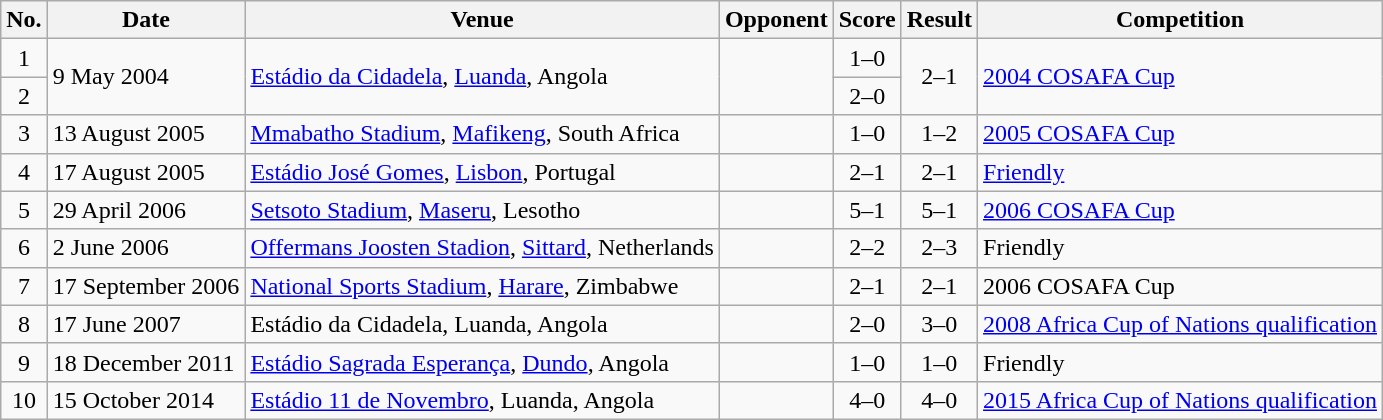<table class="wikitable sortable">
<tr>
<th scope="col">No.</th>
<th scope="col">Date</th>
<th scope="col">Venue</th>
<th scope="col">Opponent</th>
<th scope="col">Score</th>
<th scope="col">Result</th>
<th scope="col">Competition</th>
</tr>
<tr>
<td style="text-align:center">1</td>
<td rowspan="2">9 May 2004</td>
<td rowspan="2"><a href='#'>Estádio da Cidadela</a>, <a href='#'>Luanda</a>, Angola</td>
<td rowspan="2"></td>
<td style="text-align:center">1–0</td>
<td rowspan="2" style="text-align:center">2–1</td>
<td rowspan="2"><a href='#'>2004 COSAFA Cup</a></td>
</tr>
<tr>
<td style="text-align:center">2</td>
<td style="text-align:center">2–0</td>
</tr>
<tr>
<td style="text-align:center">3</td>
<td>13 August 2005</td>
<td><a href='#'>Mmabatho Stadium</a>, <a href='#'>Mafikeng</a>, South Africa</td>
<td></td>
<td style="text-align:center">1–0</td>
<td style="text-align:center">1–2</td>
<td><a href='#'>2005 COSAFA Cup</a></td>
</tr>
<tr>
<td style="text-align:center">4</td>
<td>17 August 2005</td>
<td><a href='#'>Estádio José Gomes</a>, <a href='#'>Lisbon</a>, Portugal</td>
<td></td>
<td style="text-align:center">2–1</td>
<td style="text-align:center">2–1</td>
<td><a href='#'>Friendly</a></td>
</tr>
<tr>
<td style="text-align:center">5</td>
<td>29 April 2006</td>
<td><a href='#'>Setsoto Stadium</a>, <a href='#'>Maseru</a>, Lesotho</td>
<td></td>
<td style="text-align:center">5–1</td>
<td style="text-align:center">5–1</td>
<td><a href='#'>2006 COSAFA Cup</a></td>
</tr>
<tr>
<td style="text-align:center">6</td>
<td>2 June 2006</td>
<td><a href='#'>Offermans Joosten Stadion</a>, <a href='#'>Sittard</a>, Netherlands</td>
<td></td>
<td style="text-align:center">2–2</td>
<td style="text-align:center">2–3</td>
<td>Friendly</td>
</tr>
<tr>
<td style="text-align:center">7</td>
<td>17 September 2006</td>
<td><a href='#'>National Sports Stadium</a>, <a href='#'>Harare</a>, Zimbabwe</td>
<td></td>
<td style="text-align:center">2–1</td>
<td style="text-align:center">2–1</td>
<td>2006 COSAFA Cup</td>
</tr>
<tr>
<td style="text-align:center">8</td>
<td>17 June 2007</td>
<td>Estádio da Cidadela, Luanda, Angola</td>
<td></td>
<td style="text-align:center">2–0</td>
<td style="text-align:center">3–0</td>
<td><a href='#'>2008 Africa Cup of Nations qualification</a></td>
</tr>
<tr>
<td style="text-align:center">9</td>
<td>18 December 2011</td>
<td><a href='#'>Estádio Sagrada Esperança</a>, <a href='#'>Dundo</a>, Angola</td>
<td></td>
<td style="text-align:center">1–0</td>
<td style="text-align:center">1–0</td>
<td>Friendly</td>
</tr>
<tr>
<td style="text-align:center">10</td>
<td>15 October 2014</td>
<td><a href='#'>Estádio 11 de Novembro</a>, Luanda, Angola</td>
<td></td>
<td style="text-align:center">4–0</td>
<td style="text-align:center">4–0</td>
<td><a href='#'>2015 Africa Cup of Nations qualification</a></td>
</tr>
</table>
